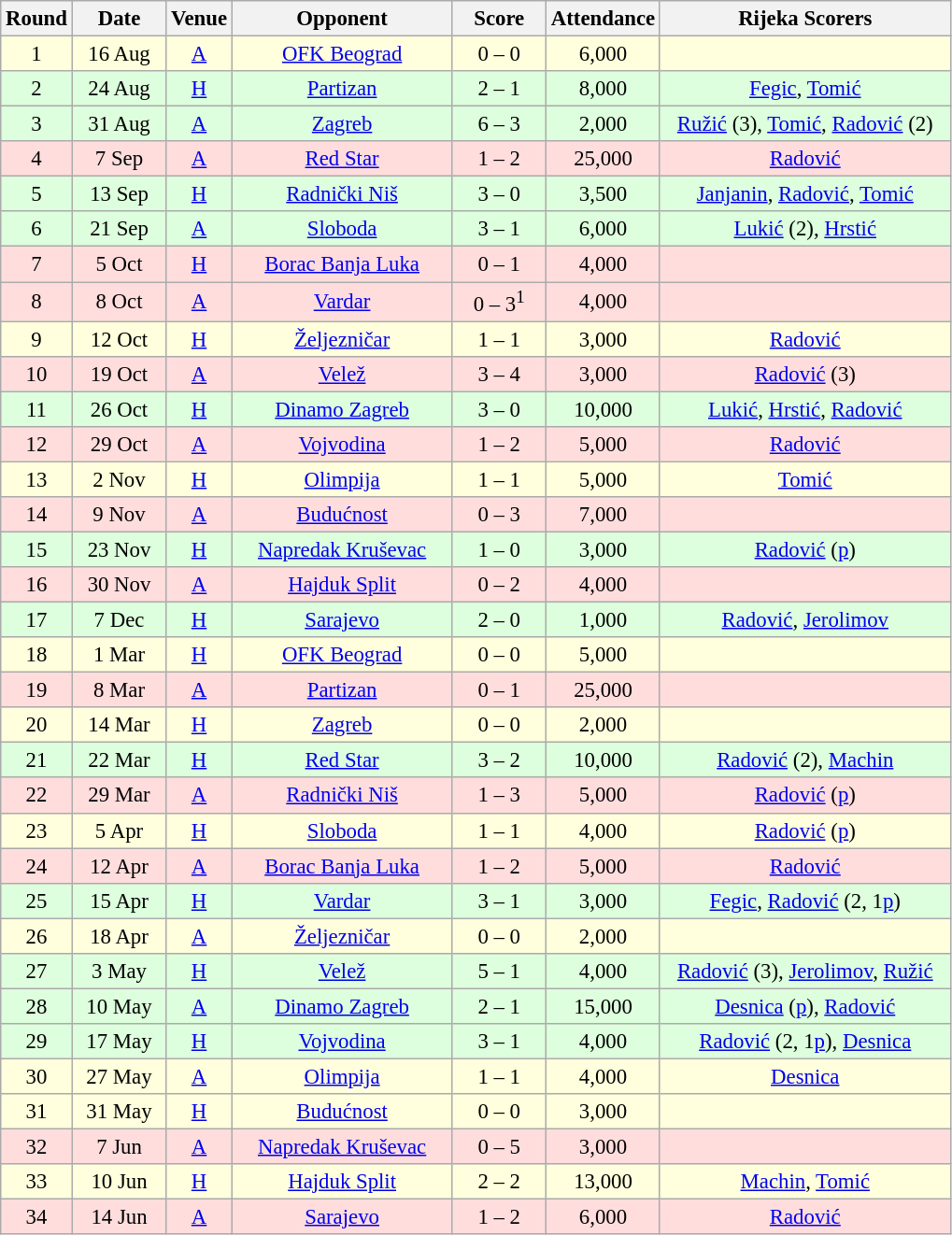<table class="wikitable sortable" style="text-align: center; font-size:95%;">
<tr>
<th width="30">Round</th>
<th width="60">Date</th>
<th width="20">Venue</th>
<th width="150">Opponent</th>
<th width="60">Score</th>
<th width="60">Attendance</th>
<th width="200">Rijeka Scorers</th>
</tr>
<tr bgcolor="#ffffdd">
<td>1</td>
<td>16 Aug</td>
<td><a href='#'>A</a></td>
<td><a href='#'>OFK Beograd</a></td>
<td>0 – 0</td>
<td>6,000</td>
<td></td>
</tr>
<tr bgcolor="#ddffdd">
<td>2</td>
<td>24 Aug</td>
<td><a href='#'>H</a></td>
<td><a href='#'>Partizan</a></td>
<td>2 – 1</td>
<td>8,000</td>
<td><a href='#'>Fegic</a>, <a href='#'>Tomić</a></td>
</tr>
<tr bgcolor="#ddffdd">
<td>3</td>
<td>31 Aug</td>
<td><a href='#'>A</a></td>
<td><a href='#'>Zagreb</a></td>
<td>6 – 3</td>
<td>2,000</td>
<td><a href='#'>Ružić</a> (3), <a href='#'>Tomić</a>, <a href='#'>Radović</a> (2)</td>
</tr>
<tr bgcolor="#ffdddd">
<td>4</td>
<td>7 Sep</td>
<td><a href='#'>A</a></td>
<td><a href='#'>Red Star</a></td>
<td>1 – 2</td>
<td>25,000</td>
<td><a href='#'>Radović</a></td>
</tr>
<tr bgcolor="#ddffdd">
<td>5</td>
<td>13 Sep</td>
<td><a href='#'>H</a></td>
<td><a href='#'>Radnički Niš</a></td>
<td>3 – 0</td>
<td>3,500</td>
<td><a href='#'>Janjanin</a>, <a href='#'>Radović</a>, <a href='#'>Tomić</a></td>
</tr>
<tr bgcolor="#ddffdd">
<td>6</td>
<td>21 Sep</td>
<td><a href='#'>A</a></td>
<td><a href='#'>Sloboda</a></td>
<td>3 – 1</td>
<td>6,000</td>
<td><a href='#'>Lukić</a> (2), <a href='#'>Hrstić</a></td>
</tr>
<tr bgcolor="#ffdddd">
<td>7</td>
<td>5 Oct</td>
<td><a href='#'>H</a></td>
<td><a href='#'>Borac Banja Luka</a></td>
<td>0 – 1</td>
<td>4,000</td>
<td></td>
</tr>
<tr bgcolor="#ffdddd">
<td>8</td>
<td>8 Oct</td>
<td><a href='#'>A</a></td>
<td><a href='#'>Vardar</a></td>
<td>0 – 3<sup>1</sup></td>
<td>4,000</td>
<td></td>
</tr>
<tr bgcolor="#ffffdd">
<td>9</td>
<td>12 Oct</td>
<td><a href='#'>H</a></td>
<td><a href='#'>Željezničar</a></td>
<td>1 – 1</td>
<td>3,000</td>
<td><a href='#'>Radović</a></td>
</tr>
<tr bgcolor="#ffdddd">
<td>10</td>
<td>19 Oct</td>
<td><a href='#'>A</a></td>
<td><a href='#'>Velež</a></td>
<td>3 – 4</td>
<td>3,000</td>
<td><a href='#'>Radović</a> (3)</td>
</tr>
<tr bgcolor="#ddffdd">
<td>11</td>
<td>26 Oct</td>
<td><a href='#'>H</a></td>
<td><a href='#'>Dinamo Zagreb</a></td>
<td>3 – 0</td>
<td>10,000</td>
<td><a href='#'>Lukić</a>, <a href='#'>Hrstić</a>, <a href='#'>Radović</a></td>
</tr>
<tr bgcolor="#ffdddd">
<td>12</td>
<td>29 Oct</td>
<td><a href='#'>A</a></td>
<td><a href='#'>Vojvodina</a></td>
<td>1 – 2</td>
<td>5,000</td>
<td><a href='#'>Radović</a></td>
</tr>
<tr bgcolor="#ffffdd">
<td>13</td>
<td>2 Nov</td>
<td><a href='#'>H</a></td>
<td><a href='#'>Olimpija</a></td>
<td>1 – 1</td>
<td>5,000</td>
<td><a href='#'>Tomić</a></td>
</tr>
<tr bgcolor="#ffdddd">
<td>14</td>
<td>9 Nov</td>
<td><a href='#'>A</a></td>
<td><a href='#'>Budućnost</a></td>
<td>0 – 3</td>
<td>7,000</td>
<td></td>
</tr>
<tr bgcolor="#ddffdd">
<td>15</td>
<td>23 Nov</td>
<td><a href='#'>H</a></td>
<td><a href='#'>Napredak Kruševac</a></td>
<td>1 – 0</td>
<td>3,000</td>
<td><a href='#'>Radović</a> (<a href='#'>p</a>)</td>
</tr>
<tr bgcolor="#ffdddd">
<td>16</td>
<td>30 Nov</td>
<td><a href='#'>A</a></td>
<td><a href='#'>Hajduk Split</a></td>
<td>0 – 2</td>
<td>4,000</td>
<td></td>
</tr>
<tr bgcolor="#ddffdd">
<td>17</td>
<td>7 Dec</td>
<td><a href='#'>H</a></td>
<td><a href='#'>Sarajevo</a></td>
<td>2 – 0</td>
<td>1,000</td>
<td><a href='#'>Radović</a>, <a href='#'>Jerolimov</a></td>
</tr>
<tr bgcolor="#ffffdd">
<td>18</td>
<td>1 Mar</td>
<td><a href='#'>H</a></td>
<td><a href='#'>OFK Beograd</a></td>
<td>0 – 0</td>
<td>5,000</td>
<td></td>
</tr>
<tr bgcolor="#ffdddd">
<td>19</td>
<td>8 Mar</td>
<td><a href='#'>A</a></td>
<td><a href='#'>Partizan</a></td>
<td>0 – 1</td>
<td>25,000</td>
<td></td>
</tr>
<tr bgcolor="#ffffdd">
<td>20</td>
<td>14 Mar</td>
<td><a href='#'>H</a></td>
<td><a href='#'>Zagreb</a></td>
<td>0 – 0</td>
<td>2,000</td>
<td></td>
</tr>
<tr bgcolor="#ddffdd">
<td>21</td>
<td>22 Mar</td>
<td><a href='#'>H</a></td>
<td><a href='#'>Red Star</a></td>
<td>3 – 2</td>
<td>10,000</td>
<td><a href='#'>Radović</a> (2), <a href='#'>Machin</a></td>
</tr>
<tr bgcolor="#ffdddd">
<td>22</td>
<td>29 Mar</td>
<td><a href='#'>A</a></td>
<td><a href='#'>Radnički Niš</a></td>
<td>1 – 3</td>
<td>5,000</td>
<td><a href='#'>Radović</a> (<a href='#'>p</a>)</td>
</tr>
<tr bgcolor="#ffffdd">
<td>23</td>
<td>5 Apr</td>
<td><a href='#'>H</a></td>
<td><a href='#'>Sloboda</a></td>
<td>1 – 1</td>
<td>4,000</td>
<td><a href='#'>Radović</a> (<a href='#'>p</a>)</td>
</tr>
<tr bgcolor="#ffdddd">
<td>24</td>
<td>12 Apr</td>
<td><a href='#'>A</a></td>
<td><a href='#'>Borac Banja Luka</a></td>
<td>1 – 2</td>
<td>5,000</td>
<td><a href='#'>Radović</a></td>
</tr>
<tr bgcolor="#ddffdd">
<td>25</td>
<td>15 Apr</td>
<td><a href='#'>H</a></td>
<td><a href='#'>Vardar</a></td>
<td>3 – 1</td>
<td>3,000</td>
<td><a href='#'>Fegic</a>, <a href='#'>Radović</a> (2, 1<a href='#'>p</a>)</td>
</tr>
<tr bgcolor="#ffffdd">
<td>26</td>
<td>18 Apr</td>
<td><a href='#'>A</a></td>
<td><a href='#'>Željezničar</a></td>
<td>0 – 0</td>
<td>2,000</td>
<td></td>
</tr>
<tr bgcolor="#ddffdd">
<td>27</td>
<td>3 May</td>
<td><a href='#'>H</a></td>
<td><a href='#'>Velež</a></td>
<td>5 – 1</td>
<td>4,000</td>
<td><a href='#'>Radović</a> (3), <a href='#'>Jerolimov</a>, <a href='#'>Ružić</a></td>
</tr>
<tr bgcolor="#ddffdd">
<td>28</td>
<td>10 May</td>
<td><a href='#'>A</a></td>
<td><a href='#'>Dinamo Zagreb</a></td>
<td>2 – 1</td>
<td>15,000</td>
<td><a href='#'>Desnica</a> (<a href='#'>p</a>), <a href='#'>Radović</a></td>
</tr>
<tr bgcolor="#ddffdd">
<td>29</td>
<td>17 May</td>
<td><a href='#'>H</a></td>
<td><a href='#'>Vojvodina</a></td>
<td>3 – 1</td>
<td>4,000</td>
<td><a href='#'>Radović</a> (2, 1<a href='#'>p</a>), <a href='#'>Desnica</a></td>
</tr>
<tr bgcolor="#ffffdd">
<td>30</td>
<td>27 May</td>
<td><a href='#'>A</a></td>
<td><a href='#'>Olimpija</a></td>
<td>1 – 1</td>
<td>4,000</td>
<td><a href='#'>Desnica</a></td>
</tr>
<tr bgcolor="#ffffdd">
<td>31</td>
<td>31 May</td>
<td><a href='#'>H</a></td>
<td><a href='#'>Budućnost</a></td>
<td>0 – 0</td>
<td>3,000</td>
<td></td>
</tr>
<tr bgcolor="#ffdddd">
<td>32</td>
<td>7 Jun</td>
<td><a href='#'>A</a></td>
<td><a href='#'>Napredak Kruševac</a></td>
<td>0 – 5</td>
<td>3,000</td>
<td></td>
</tr>
<tr bgcolor="#ffffdd">
<td>33</td>
<td>10 Jun</td>
<td><a href='#'>H</a></td>
<td><a href='#'>Hajduk Split</a></td>
<td>2 – 2</td>
<td>13,000</td>
<td><a href='#'>Machin</a>, <a href='#'>Tomić</a></td>
</tr>
<tr bgcolor="#ffdddd">
<td>34</td>
<td>14 Jun</td>
<td><a href='#'>A</a></td>
<td><a href='#'>Sarajevo</a></td>
<td>1 – 2</td>
<td>6,000</td>
<td><a href='#'>Radović</a></td>
</tr>
</table>
